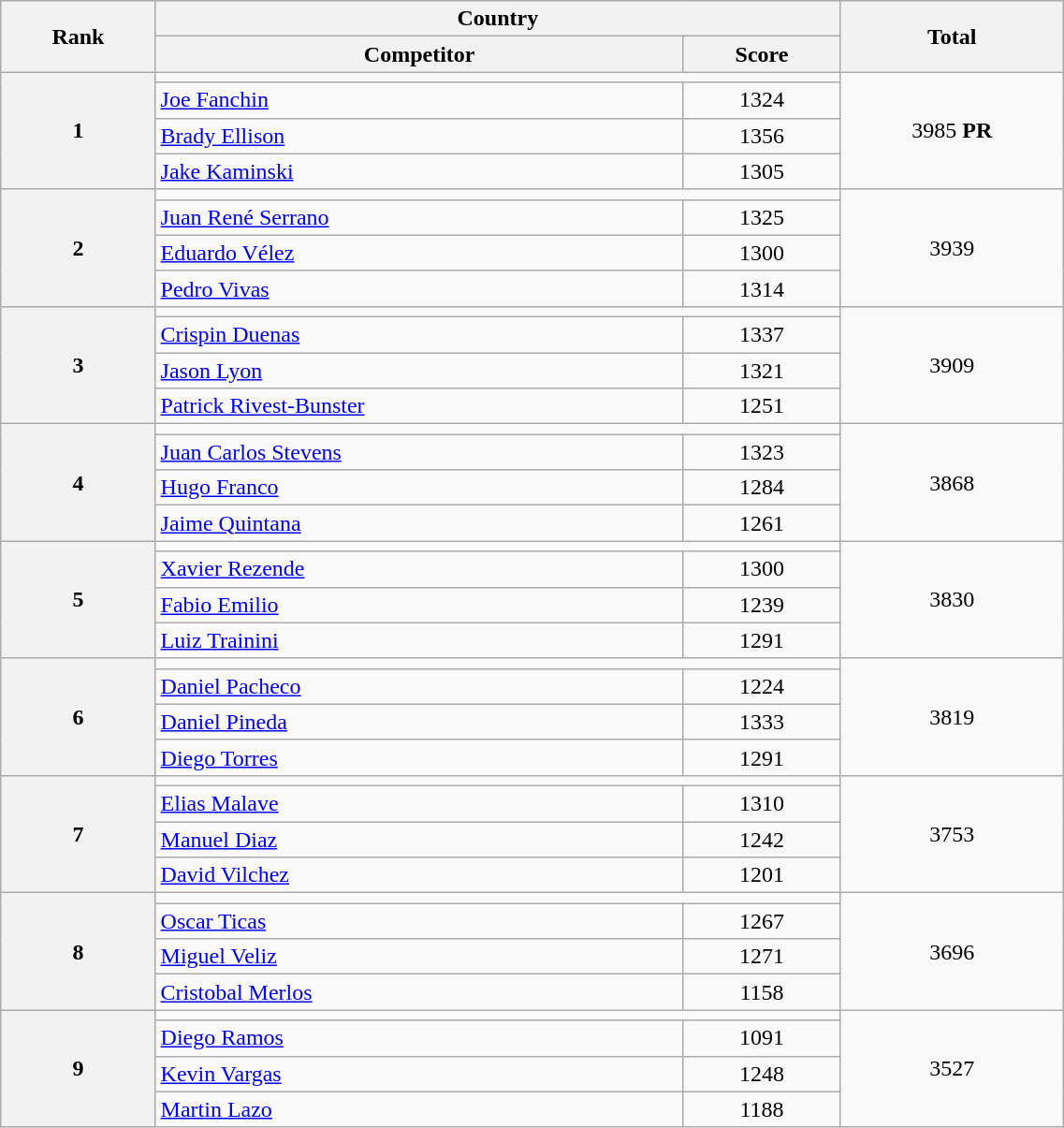<table class="wikitable" style="text-align:center" width =60%>
<tr>
<th rowspan=2>Rank</th>
<th colspan=2>Country</th>
<th rowspan=2>Total</th>
</tr>
<tr>
<th>Competitor</th>
<th>Score </th>
</tr>
<tr>
<th rowspan=4>1</th>
<td colspan=2><strong></strong></td>
<td rowspan=4>3985 <strong>PR</strong></td>
</tr>
<tr>
<td align=left><a href='#'>Joe Fanchin</a></td>
<td>1324</td>
</tr>
<tr>
<td align=left><a href='#'>Brady Ellison</a></td>
<td>1356</td>
</tr>
<tr>
<td align=left><a href='#'>Jake Kaminski</a></td>
<td>1305</td>
</tr>
<tr>
<th rowspan=4>2</th>
<td colspan=2><strong></strong></td>
<td rowspan=4>3939</td>
</tr>
<tr>
<td align=left><a href='#'>Juan René Serrano</a></td>
<td>1325</td>
</tr>
<tr>
<td align=left><a href='#'>Eduardo Vélez</a></td>
<td>1300</td>
</tr>
<tr>
<td align=left><a href='#'>Pedro Vivas</a></td>
<td>1314</td>
</tr>
<tr>
<th rowspan=4>3</th>
<td colspan=2><strong></strong></td>
<td rowspan=4>3909</td>
</tr>
<tr>
<td align=left><a href='#'>Crispin Duenas</a></td>
<td>1337</td>
</tr>
<tr>
<td align=left><a href='#'>Jason Lyon</a></td>
<td>1321</td>
</tr>
<tr>
<td align=left><a href='#'>Patrick Rivest-Bunster</a></td>
<td>1251</td>
</tr>
<tr>
<th rowspan=4>4</th>
<td colspan=2><strong></strong></td>
<td rowspan=4>3868</td>
</tr>
<tr>
<td align=left><a href='#'>Juan Carlos Stevens</a></td>
<td>1323</td>
</tr>
<tr>
<td align=left><a href='#'>Hugo Franco</a></td>
<td>1284</td>
</tr>
<tr>
<td align=left><a href='#'>Jaime Quintana</a></td>
<td>1261</td>
</tr>
<tr>
<th rowspan=4>5</th>
<td colspan=2><strong></strong></td>
<td rowspan=4>3830</td>
</tr>
<tr>
<td align=left><a href='#'>Xavier Rezende</a></td>
<td>1300</td>
</tr>
<tr>
<td align=left><a href='#'>Fabio Emilio</a></td>
<td>1239</td>
</tr>
<tr>
<td align=left><a href='#'>Luiz Trainini</a></td>
<td>1291</td>
</tr>
<tr>
<th rowspan=4>6</th>
<td colspan=2><strong></strong></td>
<td rowspan=4>3819</td>
</tr>
<tr>
<td align=left><a href='#'>Daniel Pacheco</a></td>
<td>1224</td>
</tr>
<tr>
<td align=left><a href='#'>Daniel Pineda</a></td>
<td>1333</td>
</tr>
<tr>
<td align=left><a href='#'>Diego Torres</a></td>
<td>1291</td>
</tr>
<tr>
<th rowspan=4>7</th>
<td colspan=2><strong></strong></td>
<td rowspan=4>3753</td>
</tr>
<tr>
<td align=left><a href='#'>Elias Malave</a></td>
<td>1310</td>
</tr>
<tr>
<td align=left><a href='#'>Manuel Diaz</a></td>
<td>1242</td>
</tr>
<tr>
<td align=left><a href='#'>David Vilchez</a></td>
<td>1201</td>
</tr>
<tr>
<th rowspan=4>8</th>
<td colspan=2><strong></strong></td>
<td rowspan=4>3696</td>
</tr>
<tr>
<td align=left><a href='#'>Oscar Ticas</a></td>
<td>1267</td>
</tr>
<tr>
<td align=left><a href='#'>Miguel Veliz</a></td>
<td>1271</td>
</tr>
<tr>
<td align=left><a href='#'>Cristobal Merlos</a></td>
<td>1158</td>
</tr>
<tr>
<th rowspan=4>9</th>
<td colspan=2><strong></strong></td>
<td rowspan=4>3527</td>
</tr>
<tr>
<td align=left><a href='#'>Diego Ramos</a></td>
<td>1091</td>
</tr>
<tr>
<td align=left><a href='#'>Kevin Vargas</a></td>
<td>1248</td>
</tr>
<tr>
<td align=left><a href='#'>Martin Lazo</a></td>
<td>1188</td>
</tr>
</table>
